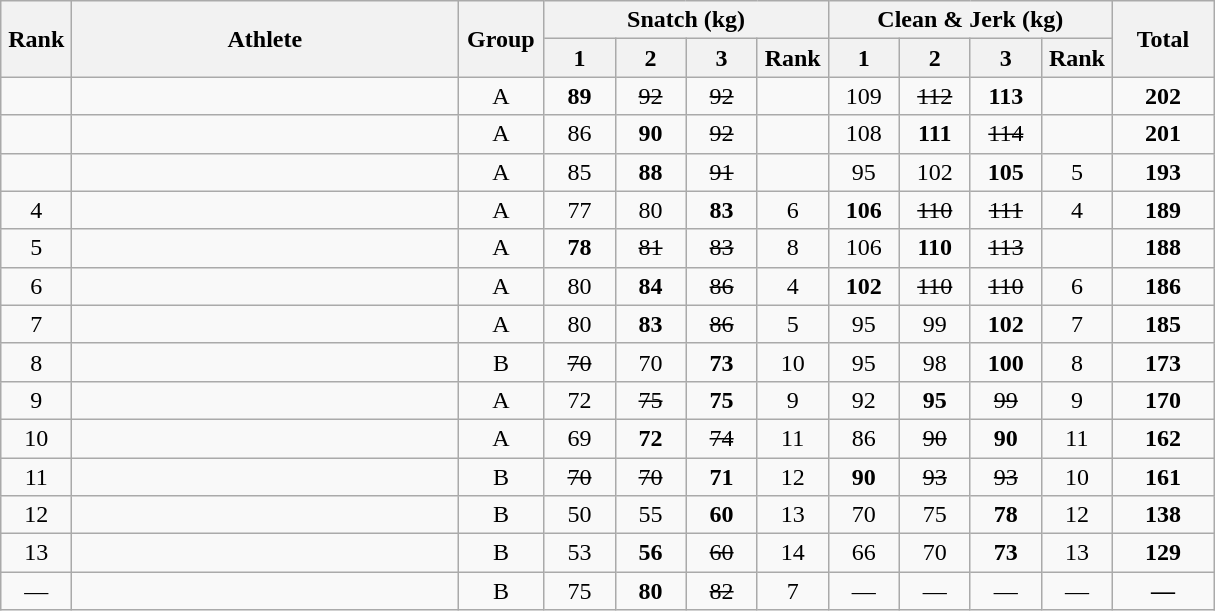<table class = "wikitable" style="text-align:center;">
<tr>
<th rowspan=2 width=40>Rank</th>
<th rowspan=2 width=250>Athlete</th>
<th rowspan=2 width=50>Group</th>
<th colspan=4>Snatch (kg)</th>
<th colspan=4>Clean & Jerk (kg)</th>
<th rowspan=2 width=60>Total</th>
</tr>
<tr>
<th width=40>1</th>
<th width=40>2</th>
<th width=40>3</th>
<th width=40>Rank</th>
<th width=40>1</th>
<th width=40>2</th>
<th width=40>3</th>
<th width=40>Rank</th>
</tr>
<tr>
<td></td>
<td align=left></td>
<td>A</td>
<td><strong>89</strong></td>
<td><s>92</s></td>
<td><s>92</s></td>
<td></td>
<td>109</td>
<td><s>112</s></td>
<td><strong>113</strong></td>
<td></td>
<td><strong>202</strong></td>
</tr>
<tr>
<td></td>
<td align=left></td>
<td>A</td>
<td>86</td>
<td><strong>90</strong></td>
<td><s>92</s></td>
<td></td>
<td>108</td>
<td><strong>111</strong></td>
<td><s>114</s></td>
<td></td>
<td><strong>201</strong></td>
</tr>
<tr>
<td></td>
<td align=left></td>
<td>A</td>
<td>85</td>
<td><strong>88</strong></td>
<td><s>91</s></td>
<td></td>
<td>95</td>
<td>102</td>
<td><strong>105</strong></td>
<td>5</td>
<td><strong>193</strong></td>
</tr>
<tr>
<td>4</td>
<td align=left></td>
<td>A</td>
<td>77</td>
<td>80</td>
<td><strong>83</strong></td>
<td>6</td>
<td><strong>106</strong></td>
<td><s>110</s></td>
<td><s>111</s></td>
<td>4</td>
<td><strong>189</strong></td>
</tr>
<tr>
<td>5</td>
<td align=left></td>
<td>A</td>
<td><strong>78</strong></td>
<td><s>81</s></td>
<td><s>83</s></td>
<td>8</td>
<td>106</td>
<td><strong>110</strong></td>
<td><s>113</s></td>
<td></td>
<td><strong>188</strong></td>
</tr>
<tr>
<td>6</td>
<td align=left></td>
<td>A</td>
<td>80</td>
<td><strong>84</strong></td>
<td><s>86</s></td>
<td>4</td>
<td><strong>102</strong></td>
<td><s>110</s></td>
<td><s>110</s></td>
<td>6</td>
<td><strong>186</strong></td>
</tr>
<tr>
<td>7</td>
<td align=left></td>
<td>A</td>
<td>80</td>
<td><strong>83</strong></td>
<td><s>86</s></td>
<td>5</td>
<td>95</td>
<td>99</td>
<td><strong>102</strong></td>
<td>7</td>
<td><strong>185</strong></td>
</tr>
<tr>
<td>8</td>
<td align=left></td>
<td>B</td>
<td><s>70</s></td>
<td>70</td>
<td><strong>73</strong></td>
<td>10</td>
<td>95</td>
<td>98</td>
<td><strong>100</strong></td>
<td>8</td>
<td><strong>173</strong></td>
</tr>
<tr>
<td>9</td>
<td align=left></td>
<td>A</td>
<td>72</td>
<td><s>75</s></td>
<td><strong>75</strong></td>
<td>9</td>
<td>92</td>
<td><strong>95</strong></td>
<td><s>99</s></td>
<td>9</td>
<td><strong>170</strong></td>
</tr>
<tr>
<td>10</td>
<td align=left></td>
<td>A</td>
<td>69</td>
<td><strong>72</strong></td>
<td><s>74</s></td>
<td>11</td>
<td>86</td>
<td><s>90</s></td>
<td><strong>90</strong></td>
<td>11</td>
<td><strong>162</strong></td>
</tr>
<tr>
<td>11</td>
<td align=left></td>
<td>B</td>
<td><s>70</s></td>
<td><s>70</s></td>
<td><strong>71</strong></td>
<td>12</td>
<td><strong>90</strong></td>
<td><s>93</s></td>
<td><s>93</s></td>
<td>10</td>
<td><strong>161</strong></td>
</tr>
<tr>
<td>12</td>
<td align=left></td>
<td>B</td>
<td>50</td>
<td>55</td>
<td><strong>60</strong></td>
<td>13</td>
<td>70</td>
<td>75</td>
<td><strong>78</strong></td>
<td>12</td>
<td><strong>138</strong></td>
</tr>
<tr>
<td>13</td>
<td align=left></td>
<td>B</td>
<td>53</td>
<td><strong>56</strong></td>
<td><s>60</s></td>
<td>14</td>
<td>66</td>
<td>70</td>
<td><strong>73</strong></td>
<td>13</td>
<td><strong>129</strong></td>
</tr>
<tr>
<td>—</td>
<td align=left></td>
<td>B</td>
<td>75</td>
<td><strong>80</strong></td>
<td><s>82</s></td>
<td>7</td>
<td>—</td>
<td>—</td>
<td>—</td>
<td>—</td>
<td><strong>—</strong></td>
</tr>
</table>
